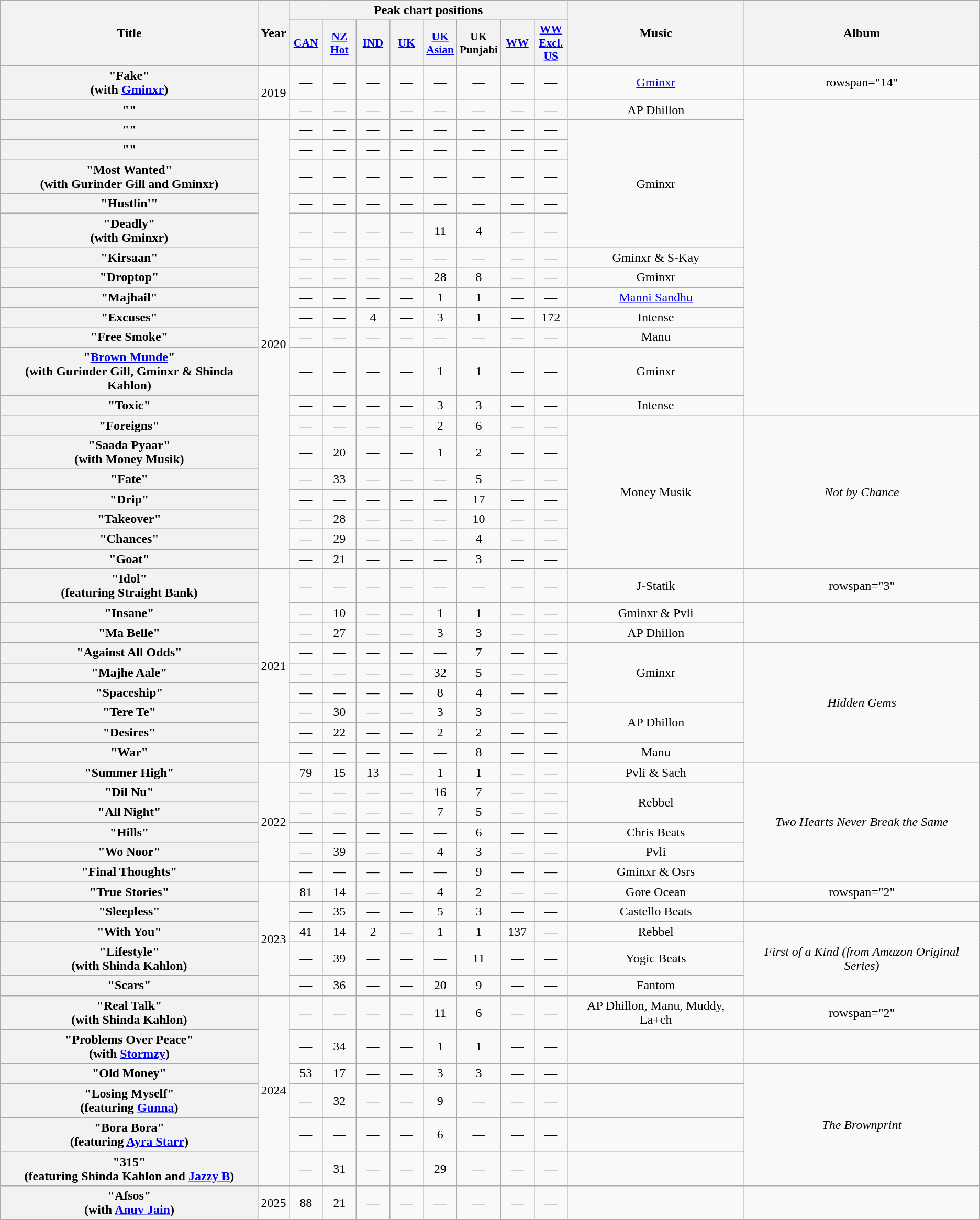<table class="wikitable plainrowheaders" style="text-align:center;">
<tr>
<th scope="col" rowspan="2">Title</th>
<th scope="col" rowspan="2">Year</th>
<th scope="col" colspan="8">Peak chart positions</th>
<th scope="col" rowspan="2">Music</th>
<th scope="col" rowspan="2">Album</th>
</tr>
<tr>
<th scope="col" style="width:2.5em;font-size:90%;"><a href='#'>CAN</a><br></th>
<th scope="col" style="width:2.5em;font-size:90%;"><a href='#'>NZ<br>Hot</a><br></th>
<th scope="col" style="width:2.5em;font-size:90%;"><a href='#'>IND</a></th>
<th scope="col" style="width:2.5em;font-size:90%;"><a href='#'>UK</a><br></th>
<th scope="col" style="width:2.5em;font-size:90%;"><a href='#'>UK<br>Asian</a><br></th>
<th scope="col" style="width:2.5em;font-size:90%;">UK<br>Punjabi<br></th>
<th scope="col" style="width:2.5em;font-size:90%;"><a href='#'>WW</a><br></th>
<th scope="col" style="width:2.5em;font-size:90%;"><a href='#'>WW Excl. US</a><br></th>
</tr>
<tr>
<th scope="row">"Fake"<br><span>(with <a href='#'>Gminxr</a>)</span></th>
<td rowspan="2">2019</td>
<td>—</td>
<td>—</td>
<td>—</td>
<td>—</td>
<td>—</td>
<td>—</td>
<td>—</td>
<td>—</td>
<td><a href='#'>Gminxr</a></td>
<td>rowspan="14" </td>
</tr>
<tr>
<th scope="row">""</th>
<td>—</td>
<td>—</td>
<td>—</td>
<td>—</td>
<td>—</td>
<td>—</td>
<td>—</td>
<td>—</td>
<td>AP Dhillon</td>
</tr>
<tr>
<th scope="row">""<br></th>
<td rowspan="19">2020</td>
<td>—</td>
<td>—</td>
<td>—</td>
<td>—</td>
<td>—</td>
<td>—</td>
<td>—</td>
<td>—</td>
<td rowspan="5">Gminxr</td>
</tr>
<tr>
<th scope="row">""<br></th>
<td>—</td>
<td>—</td>
<td>—</td>
<td>—</td>
<td>—</td>
<td>—</td>
<td>—</td>
<td>—</td>
</tr>
<tr>
<th scope="row">"Most Wanted"<br><span>(with Gurinder Gill and Gminxr)</span></th>
<td>—</td>
<td>—</td>
<td>—</td>
<td>—</td>
<td>—</td>
<td>—</td>
<td>—</td>
<td>—</td>
</tr>
<tr>
<th scope="row">"Hustlin'"<br></th>
<td>—</td>
<td>—</td>
<td>—</td>
<td>—</td>
<td>—</td>
<td>—</td>
<td>—</td>
<td>—</td>
</tr>
<tr>
<th scope="row">"Deadly"<br><span>(with Gminxr)</span></th>
<td>—</td>
<td>—</td>
<td>—</td>
<td>—</td>
<td>11</td>
<td>4</td>
<td>—</td>
<td>—</td>
</tr>
<tr>
<th scope="row">"Kirsaan"<br></th>
<td>—</td>
<td>—</td>
<td>—</td>
<td>—</td>
<td>—</td>
<td>—</td>
<td>—</td>
<td>—</td>
<td>Gminxr & S-Kay</td>
</tr>
<tr>
<th scope="row">"Droptop"<br></th>
<td>—</td>
<td>—</td>
<td>—</td>
<td>—</td>
<td>28</td>
<td>8</td>
<td>—</td>
<td>—</td>
<td>Gminxr</td>
</tr>
<tr>
<th scope="row">"Majhail"<br></th>
<td>—</td>
<td>—</td>
<td>—</td>
<td>—</td>
<td>1</td>
<td>1</td>
<td>—</td>
<td>—</td>
<td><a href='#'>Manni Sandhu</a></td>
</tr>
<tr>
<th scope="row">"Excuses"<br></th>
<td>—</td>
<td>—</td>
<td>4</td>
<td>—</td>
<td>3</td>
<td>1</td>
<td>—</td>
<td>172</td>
<td>Intense</td>
</tr>
<tr>
<th scope="row">"Free Smoke"<br></th>
<td>—</td>
<td>—</td>
<td>—</td>
<td>—</td>
<td>—</td>
<td>—</td>
<td>—</td>
<td>—</td>
<td>Manu</td>
</tr>
<tr>
<th scope="row">"<a href='#'>Brown Munde</a>"<br><span>(with Gurinder Gill, Gminxr & Shinda Kahlon)</span></th>
<td>—</td>
<td>—</td>
<td>—</td>
<td>—</td>
<td>1</td>
<td>1</td>
<td>—</td>
<td>—</td>
<td>Gminxr</td>
</tr>
<tr>
<th scope="row">"Toxic"<br></th>
<td>—</td>
<td>—</td>
<td>—</td>
<td>—</td>
<td>3</td>
<td>3</td>
<td>—</td>
<td>—</td>
<td>Intense</td>
</tr>
<tr>
<th scope="row">"Foreigns"<br></th>
<td>—</td>
<td>—</td>
<td>—</td>
<td>—</td>
<td>2</td>
<td>6</td>
<td>—</td>
<td>—</td>
<td rowspan="7">Money Musik</td>
<td rowspan="7"><em>Not by Chance</em></td>
</tr>
<tr>
<th scope="row">"Saada Pyaar"<br><span>(with Money Musik)</span></th>
<td>—</td>
<td>20</td>
<td>—</td>
<td>—</td>
<td>1</td>
<td>2</td>
<td>—</td>
<td>—</td>
</tr>
<tr>
<th scope="row">"Fate"<br></th>
<td>—</td>
<td>33</td>
<td>—</td>
<td>—</td>
<td>—</td>
<td>5</td>
<td>—</td>
<td>—</td>
</tr>
<tr>
<th scope="row">"Drip"<br></th>
<td>—</td>
<td>—</td>
<td>—</td>
<td>—</td>
<td>—</td>
<td>17</td>
<td>—</td>
<td>—</td>
</tr>
<tr>
<th scope="row">"Takeover"<br></th>
<td>—</td>
<td>28</td>
<td>—</td>
<td>—</td>
<td>—</td>
<td>10</td>
<td>—</td>
<td>—</td>
</tr>
<tr>
<th scope="row">"Chances"<br></th>
<td>—</td>
<td>29</td>
<td>—</td>
<td>—</td>
<td>—</td>
<td>4</td>
<td>—</td>
<td>—</td>
</tr>
<tr>
<th scope="row">"Goat"<br></th>
<td>—</td>
<td>21</td>
<td>—</td>
<td>—</td>
<td>—</td>
<td>3</td>
<td>—</td>
<td>—</td>
</tr>
<tr>
<th scope="row">"Idol"<br><span>(featuring Straight Bank)</span></th>
<td rowspan="9">2021</td>
<td>—</td>
<td>—</td>
<td>—</td>
<td>—</td>
<td>—</td>
<td>—</td>
<td>—</td>
<td>—</td>
<td>J-Statik</td>
<td>rowspan="3" </td>
</tr>
<tr>
<th scope="row">"Insane"<br></th>
<td>—</td>
<td>10</td>
<td>—</td>
<td>—</td>
<td>1</td>
<td>1</td>
<td>—</td>
<td>—</td>
<td>Gminxr & Pvli</td>
</tr>
<tr>
<th scope="row">"Ma Belle"<br></th>
<td>—</td>
<td>27</td>
<td>—</td>
<td>—</td>
<td>3</td>
<td>3</td>
<td>—</td>
<td>—</td>
<td>AP Dhillon</td>
</tr>
<tr>
<th scope="row">"Against All Odds"<br></th>
<td>—</td>
<td>—</td>
<td>—</td>
<td>—</td>
<td>—</td>
<td>7</td>
<td>—</td>
<td>—</td>
<td rowspan="3">Gminxr</td>
<td rowspan="6"><em>Hidden Gems</em></td>
</tr>
<tr>
<th scope="row">"Majhe Aale"<br></th>
<td>—</td>
<td>—</td>
<td>—</td>
<td>—</td>
<td>32</td>
<td>5</td>
<td>—</td>
<td>—</td>
</tr>
<tr>
<th scope="row">"Spaceship"<br></th>
<td>—</td>
<td>—</td>
<td>—</td>
<td>—</td>
<td>8</td>
<td>4</td>
<td>—</td>
<td>—</td>
</tr>
<tr>
<th scope="row">"Tere Te"<br></th>
<td>—</td>
<td>30</td>
<td>—</td>
<td>—</td>
<td>3</td>
<td>3</td>
<td>—</td>
<td>—</td>
<td rowspan="2">AP Dhillon</td>
</tr>
<tr>
<th scope="row">"Desires"<br></th>
<td>—</td>
<td>22</td>
<td>—</td>
<td>—</td>
<td>2</td>
<td>2</td>
<td>—</td>
<td>—</td>
</tr>
<tr>
<th scope="row">"War"<br></th>
<td>—</td>
<td>—</td>
<td>—</td>
<td>—</td>
<td>—</td>
<td>8</td>
<td>—</td>
<td>—</td>
<td>Manu</td>
</tr>
<tr>
<th scope="row">"Summer High"</th>
<td rowspan="6">2022</td>
<td>79</td>
<td>15</td>
<td>13</td>
<td>—</td>
<td>1</td>
<td>1</td>
<td>—</td>
<td>—</td>
<td>Pvli & Sach</td>
<td rowspan="6"><em>Two Hearts Never Break the Same</em></td>
</tr>
<tr>
<th scope="row">"Dil Nu"<br></th>
<td>—</td>
<td>—</td>
<td>—</td>
<td>—</td>
<td>16</td>
<td>7</td>
<td>—</td>
<td>—</td>
<td rowspan="2">Rebbel</td>
</tr>
<tr>
<th scope="row">"All Night"<br></th>
<td>—</td>
<td>—</td>
<td>—</td>
<td>—</td>
<td>7</td>
<td>5</td>
<td>—</td>
<td>—</td>
</tr>
<tr>
<th scope="row">"Hills"</th>
<td>—</td>
<td>—</td>
<td>—</td>
<td>—</td>
<td>—</td>
<td>6</td>
<td>—</td>
<td>—</td>
<td>Chris Beats</td>
</tr>
<tr>
<th scope="row">"Wo Noor"</th>
<td>—</td>
<td>39</td>
<td>—</td>
<td>—</td>
<td>4</td>
<td>3</td>
<td>—</td>
<td>—</td>
<td>Pvli</td>
</tr>
<tr>
<th scope="row">"Final Thoughts"<br></th>
<td>—</td>
<td>—</td>
<td>—</td>
<td>—</td>
<td>—</td>
<td>9</td>
<td>—</td>
<td>—</td>
<td>Gminxr & Osrs</td>
</tr>
<tr>
<th scope="row">"True Stories"<br></th>
<td rowspan="5">2023</td>
<td>81</td>
<td>14</td>
<td>—</td>
<td>—</td>
<td>4</td>
<td>2</td>
<td>—</td>
<td>—</td>
<td>Gore Ocean</td>
<td>rowspan="2" </td>
</tr>
<tr>
<th scope="row">"Sleepless"</th>
<td>—</td>
<td>35</td>
<td>—</td>
<td>—</td>
<td>5</td>
<td>3</td>
<td>—</td>
<td>—</td>
<td>Castello Beats</td>
</tr>
<tr>
<th scope="row">"With You"</th>
<td>41</td>
<td>14</td>
<td>2</td>
<td>—</td>
<td>1</td>
<td>1</td>
<td>137</td>
<td>—</td>
<td>Rebbel</td>
<td rowspan="3"><em> First of a Kind (from Amazon Original Series)</em></td>
</tr>
<tr>
<th scope="row">"Lifestyle" <br><span>(with Shinda Kahlon)</span></th>
<td>—</td>
<td>39</td>
<td>—</td>
<td>—</td>
<td>—</td>
<td>11</td>
<td>—</td>
<td>—</td>
<td>Yogic Beats</td>
</tr>
<tr>
<th scope="row">"Scars"</th>
<td>—</td>
<td>36</td>
<td>—</td>
<td>—</td>
<td>20</td>
<td>9</td>
<td>—</td>
<td>—</td>
<td>Fantom</td>
</tr>
<tr>
<th scope="row">"Real Talk" <br><span>(with Shinda Kahlon)</span></th>
<td rowspan="6">2024</td>
<td>—</td>
<td>—</td>
<td>—</td>
<td>—</td>
<td>11</td>
<td>6</td>
<td>—</td>
<td>—</td>
<td>AP Dhillon, Manu, Muddy, La+ch</td>
<td>rowspan="2" </td>
</tr>
<tr>
<th scope="row">"Problems Over Peace" <br><span>(with <a href='#'>Stormzy</a>)</span></th>
<td>—</td>
<td>34</td>
<td>—</td>
<td>—</td>
<td>1</td>
<td>1</td>
<td>—</td>
<td>—</td>
<td></td>
</tr>
<tr>
<th scope="row">"Old Money"</th>
<td>53</td>
<td>17</td>
<td>—</td>
<td>—</td>
<td>3</td>
<td>3</td>
<td>—</td>
<td>—</td>
<td></td>
<td rowspan="4"><em>The Brownprint</em></td>
</tr>
<tr>
<th scope="row">"Losing Myself"<br><span>(featuring <a href='#'>Gunna</a>)</span></th>
<td>—</td>
<td>32</td>
<td>—</td>
<td>—</td>
<td>9</td>
<td>—</td>
<td>—</td>
<td>—</td>
<td></td>
</tr>
<tr>
<th scope="row">"Bora Bora"<br><span>(featuring <a href='#'>Ayra Starr</a>)</span></th>
<td>—</td>
<td>—</td>
<td>—</td>
<td>—</td>
<td>6</td>
<td>—</td>
<td>—</td>
<td>—</td>
<td></td>
</tr>
<tr>
<th scope="row">"315"<br><span>(featuring Shinda Kahlon and <a href='#'>Jazzy B</a>)</span></th>
<td>—</td>
<td>31</td>
<td>—</td>
<td>—</td>
<td>29</td>
<td>—</td>
<td>—</td>
<td>—</td>
<td></td>
</tr>
<tr>
<th scope="row">"Afsos" <br><span>(with <a href='#'>Anuv Jain</a>)</span></th>
<td>2025</td>
<td>88</td>
<td>21</td>
<td>—</td>
<td>—</td>
<td>—</td>
<td>—</td>
<td>—</td>
<td>—</td>
<td></td>
<td></td>
</tr>
</table>
